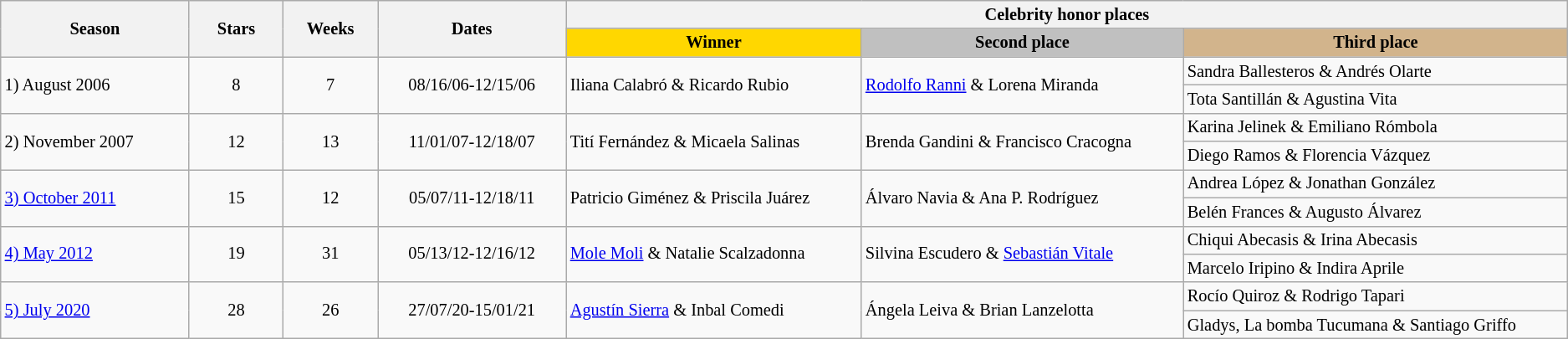<table class="wikitable" style="white-space:nowrap; font-size:85%;">
<tr>
<th style="width:10%;" rowspan="2">Season</th>
<th style="width:5%;" rowspan="2">Stars</th>
<th style="width:5%;" rowspan="2">Weeks</th>
<th style="width:10%;" rowspan="2">Dates</th>
<th style="width:45%;" colspan="3">Celebrity honor places</th>
</tr>
<tr>
<th style="width:15%; background:gold;">Winner</th>
<th style="width:15%; background:silver;">Second place</th>
<th style="width:15%; background:tan;">Third place</th>
</tr>
<tr>
<td rowspan=2>1) August 2006</td>
<td rowspan=2 style="text-align:center;">8</td>
<td rowspan=2 style="text-align:center;">7</td>
<td rowspan=2 style="text-align:center;">08/16/06-12/15/06</td>
<td rowspan=2>Iliana Calabró & Ricardo Rubio</td>
<td rowspan=2><a href='#'>Rodolfo Ranni</a> & Lorena Miranda</td>
<td>Sandra Ballesteros & Andrés Olarte</td>
</tr>
<tr>
<td>Tota Santillán & Agustina Vita</td>
</tr>
<tr>
<td rowspan=2>2) November 2007</td>
<td rowspan=2 style="text-align:center;">12</td>
<td rowspan=2 style="text-align:center;">13</td>
<td rowspan=2 style="text-align:center;">11/01/07-12/18/07</td>
<td rowspan=2>Tití Fernández & Micaela Salinas</td>
<td rowspan=2>Brenda Gandini & Francisco Cracogna</td>
<td>Karina Jelinek & Emiliano Rómbola</td>
</tr>
<tr>
<td>Diego Ramos & Florencia Vázquez</td>
</tr>
<tr>
<td rowspan=2><a href='#'>3) October 2011</a></td>
<td rowspan=2 style="text-align:center;">15</td>
<td rowspan=2 style="text-align:center;">12</td>
<td rowspan=2 style="text-align:center;">05/07/11-12/18/11</td>
<td rowspan=2>Patricio Giménez & Priscila Juárez</td>
<td rowspan=2>Álvaro Navia & Ana P. Rodríguez</td>
<td>Andrea López & Jonathan González</td>
</tr>
<tr>
<td>Belén Frances & Augusto Álvarez</td>
</tr>
<tr>
<td rowspan=2><a href='#'>4) May 2012</a></td>
<td rowspan=2 style="text-align:center;">19</td>
<td rowspan=2 style="text-align:center;">31</td>
<td rowspan=2 style="text-align:center;">05/13/12-12/16/12</td>
<td rowspan=2><a href='#'>Mole Moli</a> & Natalie Scalzadonna</td>
<td rowspan=2>Silvina Escudero & <a href='#'>Sebastián Vitale</a></td>
<td>Chiqui Abecasis & Irina Abecasis</td>
</tr>
<tr>
<td>Marcelo Iripino & Indira Aprile</td>
</tr>
<tr>
<td rowspan=2><a href='#'>5) July 2020</a></td>
<td rowspan=2 style="text-align:center;">28</td>
<td rowspan=2 style="text-align:center;">26</td>
<td rowspan=2 style="text-align:center;">27/07/20-15/01/21</td>
<td rowspan=2><a href='#'>Agustín Sierra</a> & Inbal Comedi</td>
<td rowspan=2>Ángela Leiva & Brian Lanzelotta</td>
<td>Rocío Quiroz & Rodrigo Tapari</td>
</tr>
<tr>
<td>Gladys, La bomba Tucumana & Santiago Griffo</td>
</tr>
</table>
